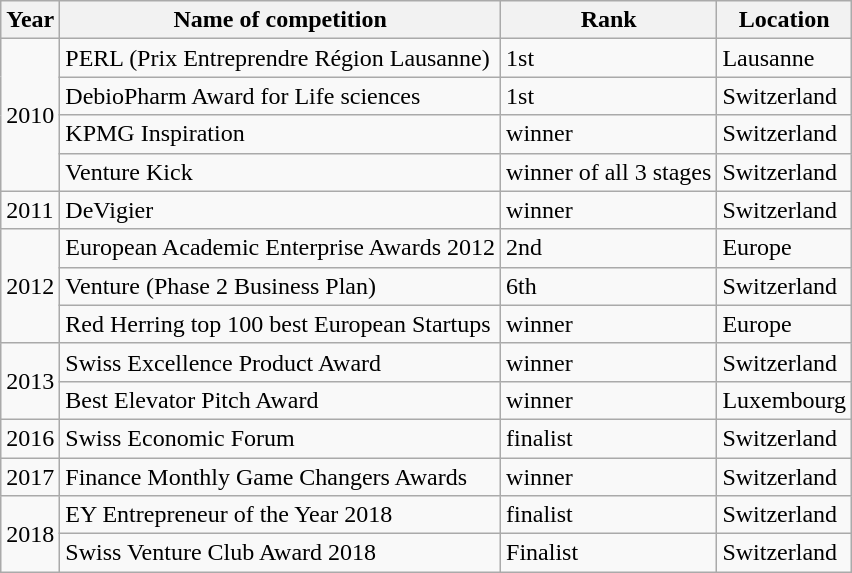<table class="wikitable">
<tr>
<th>Year</th>
<th>Name of competition</th>
<th>Rank</th>
<th>Location</th>
</tr>
<tr>
<td rowspan="4">2010</td>
<td>PERL (Prix Entreprendre Région Lausanne)</td>
<td>1st</td>
<td>Lausanne</td>
</tr>
<tr>
<td>DebioPharm Award for Life sciences</td>
<td>1st</td>
<td>Switzerland</td>
</tr>
<tr>
<td>KPMG Inspiration</td>
<td>winner</td>
<td>Switzerland</td>
</tr>
<tr>
<td>Venture Kick</td>
<td>winner of all 3 stages</td>
<td>Switzerland</td>
</tr>
<tr>
<td>2011</td>
<td>DeVigier</td>
<td>winner</td>
<td>Switzerland</td>
</tr>
<tr>
<td rowspan="3">2012</td>
<td>European Academic Enterprise Awards 2012</td>
<td>2nd</td>
<td>Europe</td>
</tr>
<tr>
<td>Venture (Phase 2 Business Plan)</td>
<td>6th</td>
<td>Switzerland</td>
</tr>
<tr>
<td>Red Herring top 100 best European Startups</td>
<td>winner</td>
<td>Europe</td>
</tr>
<tr>
<td rowspan="2">2013</td>
<td>Swiss Excellence Product Award</td>
<td>winner</td>
<td>Switzerland</td>
</tr>
<tr>
<td>Best Elevator Pitch Award</td>
<td>winner</td>
<td>Luxembourg</td>
</tr>
<tr>
<td rowspan="1">2016</td>
<td>Swiss Economic Forum</td>
<td>finalist</td>
<td>Switzerland</td>
</tr>
<tr>
<td rowspan="1">2017</td>
<td>Finance Monthly Game Changers Awards</td>
<td>winner</td>
<td>Switzerland</td>
</tr>
<tr>
<td rowspan="2">2018</td>
<td>EY Entrepreneur of the Year 2018</td>
<td>finalist</td>
<td>Switzerland</td>
</tr>
<tr>
<td>Swiss Venture Club Award 2018</td>
<td>Finalist</td>
<td>Switzerland</td>
</tr>
</table>
